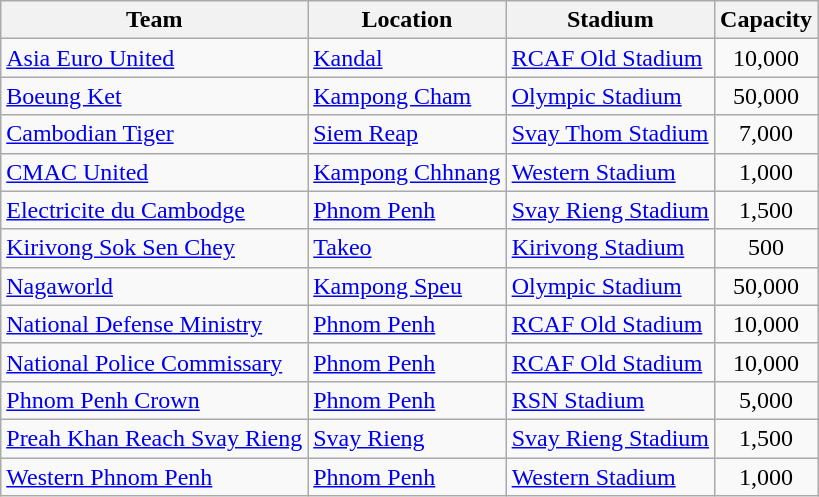<table class="wikitable sortable">
<tr>
<th>Team</th>
<th>Location</th>
<th>Stadium</th>
<th>Capacity</th>
</tr>
<tr>
<td><a href='#'>Asia Euro United</a></td>
<td><a href='#'>Kandal</a></td>
<td><a href='#'>RCAF Old Stadium</a></td>
<td align="center">10,000</td>
</tr>
<tr>
<td><a href='#'>Boeung Ket</a></td>
<td><a href='#'>Kampong Cham</a></td>
<td><a href='#'>Olympic Stadium</a></td>
<td align="center">50,000</td>
</tr>
<tr>
<td><a href='#'>Cambodian Tiger</a></td>
<td><a href='#'>Siem Reap</a></td>
<td><a href='#'>Svay Thom Stadium</a></td>
<td align="center">7,000</td>
</tr>
<tr>
<td><a href='#'>CMAC United</a></td>
<td><a href='#'>Kampong Chhnang</a></td>
<td><a href='#'>Western Stadium</a></td>
<td align="center">1,000</td>
</tr>
<tr>
<td><a href='#'>Electricite du Cambodge</a></td>
<td><a href='#'>Phnom Penh</a></td>
<td><a href='#'>Svay Rieng Stadium</a></td>
<td align="center">1,500</td>
</tr>
<tr>
<td><a href='#'>Kirivong Sok Sen Chey</a></td>
<td><a href='#'>Takeo</a></td>
<td><a href='#'>Kirivong Stadium</a></td>
<td align="center">500</td>
</tr>
<tr>
<td><a href='#'>Nagaworld</a></td>
<td><a href='#'>Kampong Speu</a></td>
<td><a href='#'>Olympic Stadium</a></td>
<td align="center">50,000</td>
</tr>
<tr>
<td><a href='#'>National Defense Ministry</a></td>
<td><a href='#'>Phnom Penh</a></td>
<td><a href='#'>RCAF Old Stadium</a></td>
<td align="center">10,000</td>
</tr>
<tr>
<td><a href='#'>National Police Commissary</a></td>
<td><a href='#'>Phnom Penh</a></td>
<td><a href='#'>RCAF Old Stadium</a></td>
<td align="center">10,000</td>
</tr>
<tr>
<td><a href='#'>Phnom Penh Crown</a></td>
<td><a href='#'>Phnom Penh</a></td>
<td><a href='#'>RSN Stadium</a></td>
<td align="center">5,000</td>
</tr>
<tr>
<td><a href='#'>Preah Khan Reach Svay Rieng</a></td>
<td><a href='#'>Svay Rieng</a></td>
<td><a href='#'>Svay Rieng Stadium</a></td>
<td align="center">1,500</td>
</tr>
<tr>
<td><a href='#'>Western Phnom Penh</a></td>
<td><a href='#'>Phnom Penh</a></td>
<td><a href='#'>Western Stadium</a></td>
<td align="center">1,000</td>
</tr>
</table>
